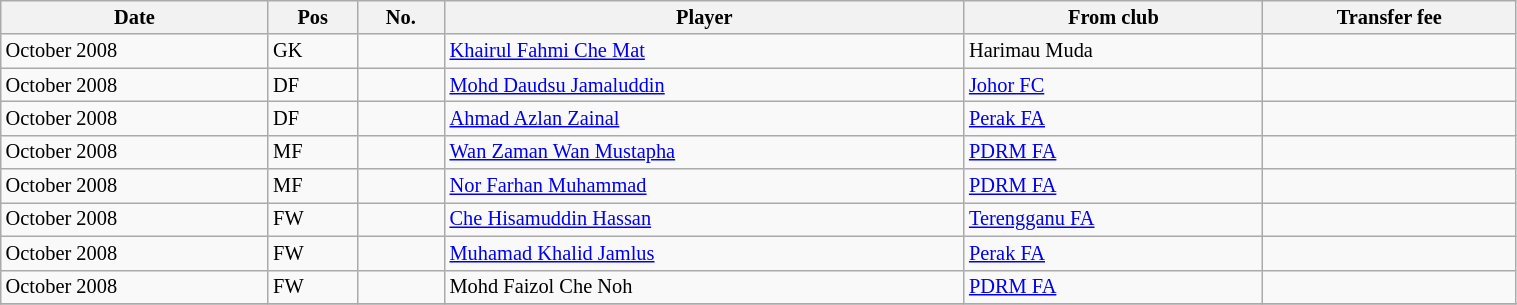<table class="wikitable sortable" style="width:80%; text-align:centre; font-size:85%; text-align:left;">
<tr>
<th style="background:; color:;"><strong>Date</strong></th>
<th style="background:; color:;"><strong>Pos</strong></th>
<th style="background:; color:;"><strong>No.</strong></th>
<th style="background:; color:;"><strong>Player</strong></th>
<th style="background:; color:;"><strong>From club</strong></th>
<th style="background:; color:;"><strong>Transfer fee</strong></th>
</tr>
<tr>
<td>October 2008</td>
<td>GK</td>
<td></td>
<td> <a href='#'>Khairul Fahmi Che Mat</a></td>
<td> Harimau Muda</td>
<td></td>
</tr>
<tr>
<td>October 2008</td>
<td>DF</td>
<td></td>
<td> <a href='#'>Mohd Daudsu Jamaluddin</a></td>
<td> <a href='#'>Johor FC</a></td>
<td></td>
</tr>
<tr>
<td>October 2008</td>
<td>DF</td>
<td></td>
<td> <a href='#'>Ahmad Azlan Zainal</a></td>
<td> <a href='#'>Perak FA</a></td>
<td></td>
</tr>
<tr>
<td>October 2008</td>
<td>MF</td>
<td></td>
<td> <a href='#'>Wan Zaman Wan Mustapha</a></td>
<td><a href='#'>PDRM FA</a></td>
<td></td>
</tr>
<tr>
<td>October 2008</td>
<td>MF</td>
<td></td>
<td> <a href='#'>Nor Farhan Muhammad</a></td>
<td><a href='#'>PDRM FA</a></td>
<td></td>
</tr>
<tr>
<td>October 2008</td>
<td>FW</td>
<td></td>
<td> <a href='#'>Che Hisamuddin Hassan</a></td>
<td> <a href='#'>Terengganu FA</a></td>
<td></td>
</tr>
<tr>
<td>October 2008</td>
<td>FW</td>
<td></td>
<td> <a href='#'>Muhamad Khalid Jamlus</a></td>
<td> <a href='#'>Perak FA</a></td>
<td></td>
</tr>
<tr>
<td>October 2008</td>
<td>FW</td>
<td></td>
<td> Mohd Faizol Che Noh</td>
<td><a href='#'>PDRM FA</a></td>
<td></td>
</tr>
<tr>
</tr>
</table>
